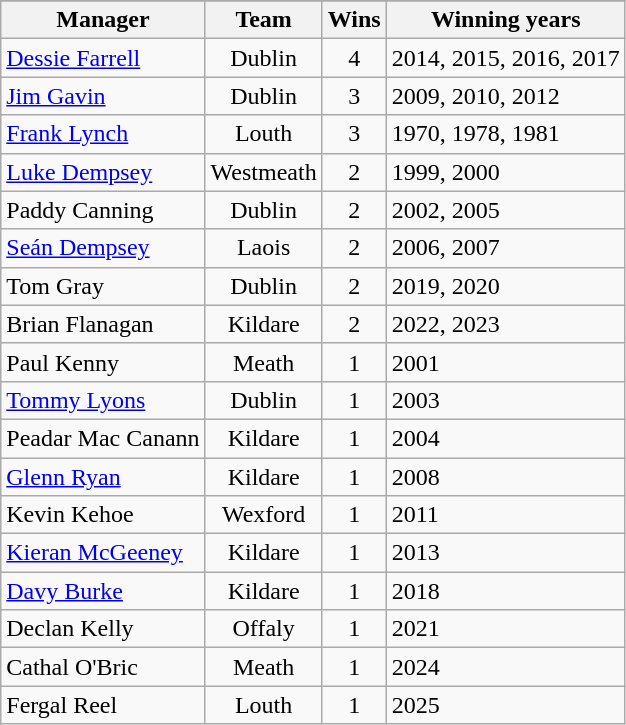<table class="wikitable">
<tr>
</tr>
<tr>
<th>Manager</th>
<th>Team</th>
<th>Wins</th>
<th>Winning years</th>
</tr>
<tr>
<td> <a href='#'>Dessie Farrell</a></td>
<td style="text-align:center">Dublin</td>
<td style="text-align:center;">4</td>
<td>2014, 2015, 2016, 2017</td>
</tr>
<tr>
<td> <a href='#'>Jim Gavin</a></td>
<td style="text-align:center">Dublin</td>
<td style="text-align:center;">3</td>
<td>2009, 2010, 2012</td>
</tr>
<tr>
<td> <a href='#'>Frank Lynch</a></td>
<td style="text-align:center">Louth</td>
<td style="text-align:center">3</td>
<td>1970, 1978, 1981</td>
</tr>
<tr>
<td> <a href='#'>Luke Dempsey</a></td>
<td style="text-align:center">Westmeath</td>
<td style="text-align:center;">2</td>
<td>1999, 2000</td>
</tr>
<tr>
<td> Paddy Canning</td>
<td style="text-align:center">Dublin</td>
<td style="text-align:center;">2</td>
<td>2002, 2005</td>
</tr>
<tr>
<td> <a href='#'>Seán Dempsey</a></td>
<td style="text-align:center">Laois</td>
<td style="text-align:center;">2</td>
<td>2006, 2007</td>
</tr>
<tr>
<td> Tom Gray</td>
<td style="text-align:center">Dublin</td>
<td style="text-align:center;">2</td>
<td>2019, 2020</td>
</tr>
<tr>
<td> Brian Flanagan</td>
<td style="text-align:center">Kildare</td>
<td style="text-align:center">2</td>
<td>2022, 2023</td>
</tr>
<tr>
<td> Paul Kenny</td>
<td style="text-align:center">Meath</td>
<td style="text-align:center;">1</td>
<td>2001</td>
</tr>
<tr>
<td> <a href='#'>Tommy Lyons</a></td>
<td style="text-align:center">Dublin</td>
<td style="text-align:center;">1</td>
<td>2003</td>
</tr>
<tr>
<td> Peadar Mac Canann</td>
<td style="text-align:center">Kildare</td>
<td style="text-align:center;">1</td>
<td>2004</td>
</tr>
<tr>
<td> <a href='#'>Glenn Ryan</a></td>
<td style="text-align:center">Kildare</td>
<td style="text-align:center;">1</td>
<td>2008</td>
</tr>
<tr>
<td> Kevin Kehoe</td>
<td style="text-align:center">Wexford</td>
<td style="text-align:center;">1</td>
<td>2011</td>
</tr>
<tr>
<td> <a href='#'>Kieran McGeeney</a></td>
<td style="text-align:center">Kildare</td>
<td style="text-align:center;">1</td>
<td>2013</td>
</tr>
<tr>
<td> <a href='#'>Davy Burke</a></td>
<td style="text-align:center">Kildare</td>
<td style="text-align:center;">1</td>
<td>2018</td>
</tr>
<tr>
<td> Declan Kelly</td>
<td style="text-align:center">Offaly</td>
<td style="text-align:center;">1</td>
<td>2021</td>
</tr>
<tr>
<td> Cathal O'Bric</td>
<td style="text-align:center">Meath</td>
<td style="text-align:center">1</td>
<td>2024</td>
</tr>
<tr>
<td> Fergal Reel</td>
<td style="text-align:center">Louth</td>
<td style="text-align:center">1</td>
<td>2025</td>
</tr>
</table>
